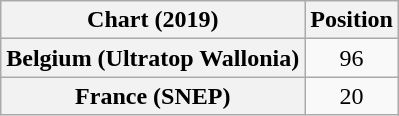<table class="wikitable sortable plainrowheaders" style="text-align:center">
<tr>
<th scope="col">Chart (2019)</th>
<th scope="col">Position</th>
</tr>
<tr>
<th scope="row">Belgium (Ultratop Wallonia)</th>
<td>96</td>
</tr>
<tr>
<th scope="row">France (SNEP)</th>
<td>20</td>
</tr>
</table>
